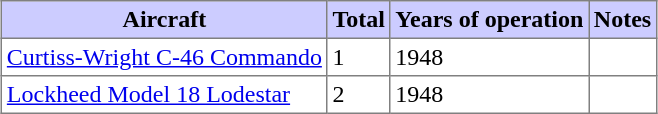<table class="toccolours" border="1" cellpadding="3" style="margin:1em auto; border-collapse:collapse">
<tr bgcolor=#ccccff>
<th>Aircraft</th>
<th>Total</th>
<th>Years of operation</th>
<th>Notes</th>
</tr>
<tr>
<td><a href='#'>Curtiss-Wright C-46 Commando</a></td>
<td>1</td>
<td>1948</td>
<td></td>
</tr>
<tr>
<td><a href='#'>Lockheed Model 18 Lodestar</a></td>
<td>2</td>
<td>1948</td>
<td></td>
</tr>
</table>
